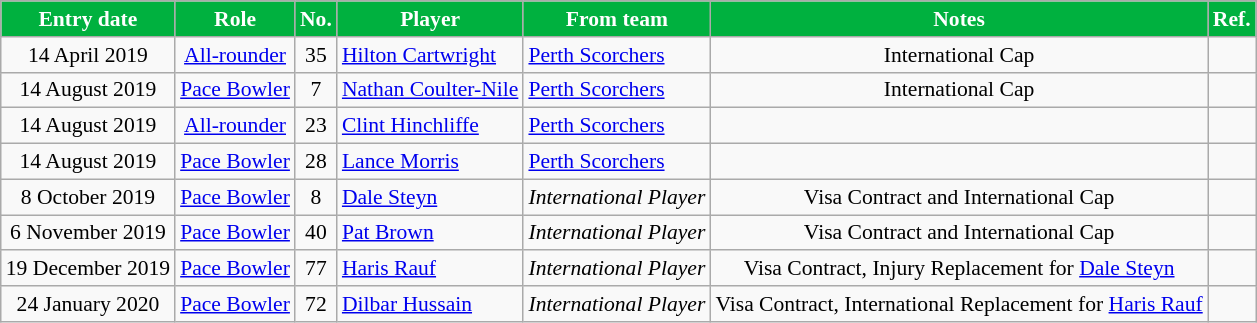<table class="wikitable sortable" style="text-align:center; font-size:90%">
<tr>
<th style="background:#00B13F; color:white;"><strong>Entry date</strong></th>
<th style="background:#00B13F; color:white;"><strong>Role</strong></th>
<th style="background:#00B13F; color:white;"><strong>No.</strong></th>
<th style="background:#00B13F; color:white;"><strong>Player</strong></th>
<th style="background:#00B13F; color:white;"><strong>From team</strong></th>
<th style="background:#00B13F; color:white;"><strong>Notes</strong></th>
<th style="background:#00B13F; color:white;"><strong>Ref.</strong></th>
</tr>
<tr>
<td>14 April 2019</td>
<td style="text-align:center;"><a href='#'>All-rounder</a></td>
<td style="text-align:center;">35</td>
<td style="text-align:left;"> <a href='#'>Hilton Cartwright</a></td>
<td style="text-align:left;"> <a href='#'>Perth Scorchers</a></td>
<td>International Cap</td>
<td></td>
</tr>
<tr>
<td>14 August 2019</td>
<td style="text-align:center;"><a href='#'>Pace Bowler</a></td>
<td style="text-align:center;">7</td>
<td style="text-align:left;"> <a href='#'>Nathan Coulter-Nile</a></td>
<td style="text-align:left;"> <a href='#'>Perth Scorchers</a></td>
<td>International Cap</td>
<td></td>
</tr>
<tr>
<td>14 August 2019</td>
<td style="text-align:center;"><a href='#'>All-rounder</a></td>
<td style="text-align:center;">23</td>
<td style="text-align:left;"> <a href='#'>Clint Hinchliffe</a></td>
<td style="text-align:left;"> <a href='#'>Perth Scorchers</a></td>
<td></td>
<td></td>
</tr>
<tr>
<td>14 August 2019</td>
<td style="text-align:center;"><a href='#'>Pace Bowler</a></td>
<td style="text-align:center;">28</td>
<td style="text-align:left;"> <a href='#'>Lance Morris</a></td>
<td style="text-align:left;"> <a href='#'>Perth Scorchers</a></td>
<td></td>
<td></td>
</tr>
<tr>
<td>8 October 2019</td>
<td style="text-align:center;"><a href='#'>Pace Bowler</a></td>
<td style="text-align:center;">8</td>
<td style="text-align:left;"> <a href='#'>Dale Steyn</a></td>
<td style="text-align:left;"> <em>International Player</em></td>
<td>Visa Contract and International Cap</td>
<td></td>
</tr>
<tr>
<td>6 November 2019</td>
<td style="text-align:center;"><a href='#'>Pace Bowler</a></td>
<td style="text-align:center;">40</td>
<td style="text-align:left;"> <a href='#'>Pat Brown</a></td>
<td style="text-align:left;"> <em>International Player</em></td>
<td>Visa Contract and International Cap</td>
<td></td>
</tr>
<tr>
<td>19 December 2019</td>
<td style="text-align:center;"><a href='#'>Pace Bowler</a></td>
<td style="text-align:center;">77</td>
<td style="text-align:left;"> <a href='#'>Haris Rauf</a></td>
<td style="text-align:left;"> <em>International Player</em></td>
<td>Visa Contract, Injury Replacement for <a href='#'>Dale Steyn</a></td>
<td></td>
</tr>
<tr>
<td>24 January 2020</td>
<td style="text-align:center;"><a href='#'>Pace Bowler</a></td>
<td style="text-align:center;">72</td>
<td style="text-align:left;"> <a href='#'>Dilbar Hussain</a></td>
<td style="text-align:left;"> <em>International Player</em></td>
<td>Visa Contract, International Replacement for <a href='#'>Haris Rauf</a></td>
<td></td>
</tr>
</table>
